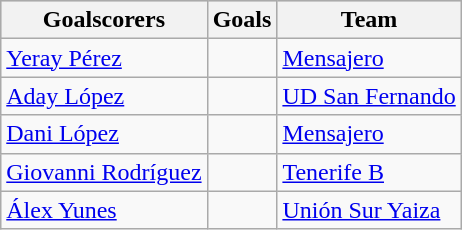<table class="wikitable sortable" class="wikitable">
<tr style="background:#ccc; text-align:center;">
<th>Goalscorers</th>
<th>Goals</th>
<th>Team</th>
</tr>
<tr>
<td> <a href='#'>Yeray Pérez</a></td>
<td></td>
<td><a href='#'>Mensajero</a></td>
</tr>
<tr>
<td> <a href='#'>Aday López</a></td>
<td></td>
<td><a href='#'>UD San Fernando</a></td>
</tr>
<tr>
<td> <a href='#'>Dani López</a></td>
<td></td>
<td><a href='#'>Mensajero</a></td>
</tr>
<tr>
<td> <a href='#'>Giovanni Rodríguez</a></td>
<td></td>
<td><a href='#'>Tenerife B</a></td>
</tr>
<tr>
<td> <a href='#'>Álex Yunes</a></td>
<td></td>
<td><a href='#'>Unión Sur Yaiza</a></td>
</tr>
</table>
